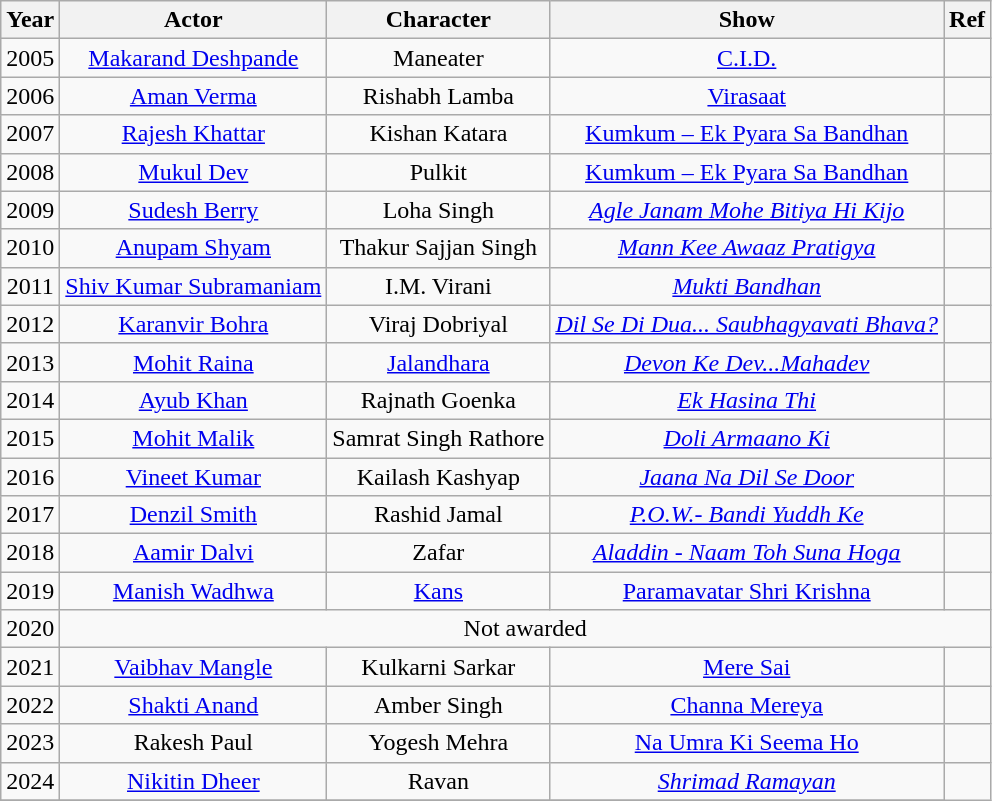<table class="wikitable sortable" style="text-align:center;">
<tr>
<th>Year</th>
<th>Actor</th>
<th>Character</th>
<th>Show</th>
<th>Ref</th>
</tr>
<tr>
<td>2005</td>
<td><a href='#'>Makarand Deshpande</a></td>
<td>Maneater</td>
<td><a href='#'>C.I.D.</a></td>
<td></td>
</tr>
<tr>
<td>2006</td>
<td><a href='#'>Aman Verma</a></td>
<td>Rishabh Lamba</td>
<td><a href='#'>Virasaat</a></td>
<td></td>
</tr>
<tr>
<td>2007</td>
<td><a href='#'>Rajesh Khattar</a></td>
<td>Kishan Katara</td>
<td><a href='#'>Kumkum – Ek Pyara Sa Bandhan</a></td>
<td></td>
</tr>
<tr>
<td>2008</td>
<td><a href='#'>Mukul Dev</a></td>
<td>Pulkit</td>
<td><a href='#'>Kumkum – Ek Pyara Sa Bandhan</a></td>
<td></td>
</tr>
<tr>
<td>2009</td>
<td><a href='#'>Sudesh Berry</a></td>
<td>Loha Singh</td>
<td><em><a href='#'>Agle Janam Mohe Bitiya Hi Kijo</a></em></td>
<td></td>
</tr>
<tr>
<td>2010</td>
<td><a href='#'>Anupam Shyam</a></td>
<td>Thakur Sajjan Singh</td>
<td><em><a href='#'>Mann Kee Awaaz Pratigya</a></em></td>
<td></td>
</tr>
<tr>
<td>2011</td>
<td><a href='#'>Shiv Kumar Subramaniam</a></td>
<td>I.M. Virani</td>
<td><em><a href='#'>Mukti Bandhan</a></em></td>
<td></td>
</tr>
<tr>
<td>2012</td>
<td><a href='#'>Karanvir Bohra</a></td>
<td>Viraj Dobriyal</td>
<td><em><a href='#'>Dil Se Di Dua... Saubhagyavati Bhava?</a></em></td>
<td></td>
</tr>
<tr>
<td>2013</td>
<td><a href='#'>Mohit Raina</a></td>
<td><a href='#'>Jalandhara</a></td>
<td><em><a href='#'>Devon Ke Dev...Mahadev</a></em></td>
<td></td>
</tr>
<tr>
<td>2014</td>
<td><a href='#'>Ayub Khan</a></td>
<td>Rajnath Goenka</td>
<td><em><a href='#'>Ek Hasina Thi</a></em></td>
<td></td>
</tr>
<tr>
<td>2015</td>
<td><a href='#'>Mohit Malik</a></td>
<td>Samrat Singh Rathore</td>
<td><em><a href='#'>Doli Armaano Ki</a></em></td>
<td></td>
</tr>
<tr>
<td>2016</td>
<td><a href='#'>Vineet Kumar</a></td>
<td>Kailash Kashyap</td>
<td><em><a href='#'>Jaana Na Dil Se Door</a></em></td>
<td></td>
</tr>
<tr>
<td>2017</td>
<td><a href='#'>Denzil Smith</a></td>
<td>Rashid Jamal</td>
<td><em><a href='#'>P.O.W.- Bandi Yuddh Ke</a></em></td>
<td></td>
</tr>
<tr>
<td>2018</td>
<td><a href='#'>Aamir Dalvi</a></td>
<td>Zafar</td>
<td><em><a href='#'>Aladdin - Naam Toh Suna Hoga</a></em></td>
<td></td>
</tr>
<tr>
<td>2019</td>
<td><a href='#'>Manish Wadhwa</a></td>
<td><a href='#'>Kans</a></td>
<td><a href='#'>Paramavatar Shri Krishna</a></td>
<td></td>
</tr>
<tr>
<td>2020</td>
<td colspan=4>Not awarded</td>
</tr>
<tr>
<td>2021</td>
<td><a href='#'>Vaibhav Mangle</a></td>
<td>Kulkarni Sarkar</td>
<td><a href='#'>Mere Sai</a></td>
<td></td>
</tr>
<tr>
<td>2022</td>
<td><a href='#'>Shakti Anand</a></td>
<td>Amber Singh</td>
<td><a href='#'>Channa Mereya</a></td>
<td></td>
</tr>
<tr>
<td>2023</td>
<td>Rakesh Paul</td>
<td>Yogesh Mehra</td>
<td><a href='#'>Na Umra Ki Seema Ho</a></td>
<td></td>
</tr>
<tr>
<td>2024</td>
<td><a href='#'>Nikitin Dheer</a></td>
<td>Ravan</td>
<td><em><a href='#'>Shrimad Ramayan</a></em></td>
</tr>
<tr>
</tr>
</table>
